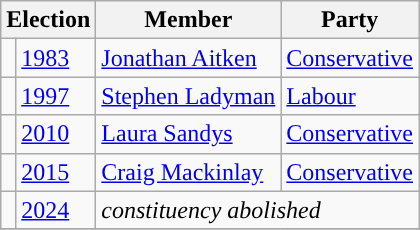<table class="wikitable">
<tr>
<th colspan="2">Election</th>
<th>Member</th>
<th>Party</th>
</tr>
<tr>
<td style="color:inherit;background-color: "></td>
<td><a href='#'>1983</a></td>
<td><a href='#'>Jonathan Aitken</a></td>
<td><a href='#'>Conservative</a></td>
</tr>
<tr>
<td style="color:inherit;background-color: "></td>
<td><a href='#'>1997</a></td>
<td><a href='#'>Stephen Ladyman</a></td>
<td><a href='#'>Labour</a></td>
</tr>
<tr>
<td style="color:inherit;background-color: "></td>
<td><a href='#'>2010</a></td>
<td><a href='#'>Laura Sandys</a></td>
<td><a href='#'>Conservative</a></td>
</tr>
<tr>
<td style="color:inherit;background-color: "></td>
<td><a href='#'>2015</a></td>
<td><a href='#'>Craig Mackinlay</a></td>
<td><a href='#'>Conservative</a></td>
</tr>
<tr>
<td></td>
<td><a href='#'>2024</a></td>
<td colspan="2"><em>constituency abolished</em></td>
</tr>
<tr>
</tr>
</table>
